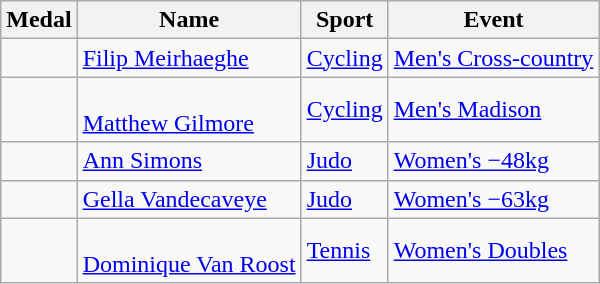<table class="wikitable sortable" style="font-size:100%">
<tr>
<th>Medal</th>
<th>Name</th>
<th>Sport</th>
<th>Event</th>
</tr>
<tr>
<td></td>
<td><a href='#'>Filip Meirhaeghe</a></td>
<td><a href='#'>Cycling</a></td>
<td><a href='#'>Men's Cross-country</a></td>
</tr>
<tr>
<td></td>
<td><br><a href='#'>Matthew Gilmore</a></td>
<td><a href='#'>Cycling</a></td>
<td><a href='#'>Men's Madison</a></td>
</tr>
<tr>
<td></td>
<td><a href='#'>Ann Simons</a></td>
<td><a href='#'>Judo</a></td>
<td><a href='#'>Women's −48kg</a></td>
</tr>
<tr>
<td></td>
<td><a href='#'>Gella Vandecaveye</a></td>
<td><a href='#'>Judo</a></td>
<td><a href='#'>Women's −63kg</a></td>
</tr>
<tr>
<td></td>
<td><br><a href='#'>Dominique Van Roost</a></td>
<td><a href='#'>Tennis</a></td>
<td><a href='#'>Women's Doubles</a></td>
</tr>
</table>
